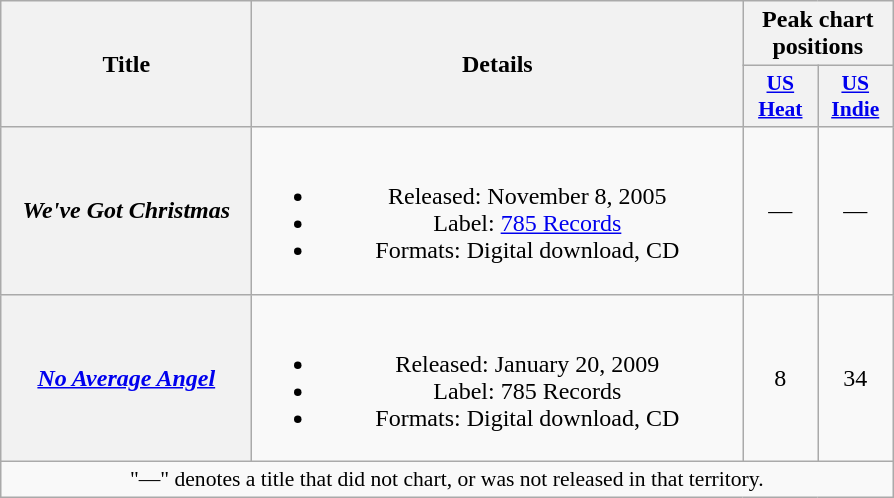<table class="wikitable plainrowheaders" style="text-align:center">
<tr>
<th scope="col" rowspan="2" style="width:10em">Title</th>
<th scope="col" rowspan="2" style="width:20em">Details</th>
<th scope="col" colspan="2">Peak chart positions</th>
</tr>
<tr>
<th scope="col" style="width:3em;font-size:90%;"><a href='#'>US Heat</a></th>
<th scope="col" style="width:3em;font-size:90%;"><a href='#'>US Indie</a></th>
</tr>
<tr>
<th scope="row"><em>We've Got Christmas</em></th>
<td><br><ul><li>Released: November 8, 2005</li><li>Label: <a href='#'>785 Records</a></li><li>Formats: Digital download, CD</li></ul></td>
<td>—</td>
<td>—</td>
</tr>
<tr>
<th scope="row"><em><a href='#'>No Average Angel</a></em></th>
<td><br><ul><li>Released: January 20, 2009</li><li>Label: 785 Records</li><li>Formats: Digital download, CD</li></ul></td>
<td>8<br></td>
<td>34<br></td>
</tr>
<tr>
<td colspan="8" style="font-size:90%">"—" denotes a title that did not chart, or was not released in that territory.</td>
</tr>
</table>
